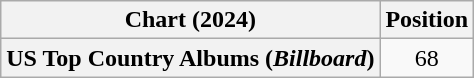<table class="wikitable plainrowheaders" style="text-align:center">
<tr>
<th scope="col">Chart (2024)</th>
<th scope="col">Position</th>
</tr>
<tr>
<th scope="row">US Top Country Albums (<em>Billboard</em>)</th>
<td>68</td>
</tr>
</table>
